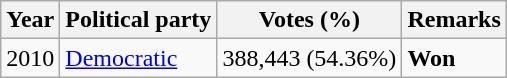<table class="wikitable">
<tr>
<th>Year</th>
<th>Political party</th>
<th>Votes (%)</th>
<th>Remarks</th>
</tr>
<tr>
<td>2010</td>
<td><a href='#'>Democratic</a></td>
<td>388,443 (54.36%)</td>
<td><strong>Won</strong></td>
</tr>
</table>
